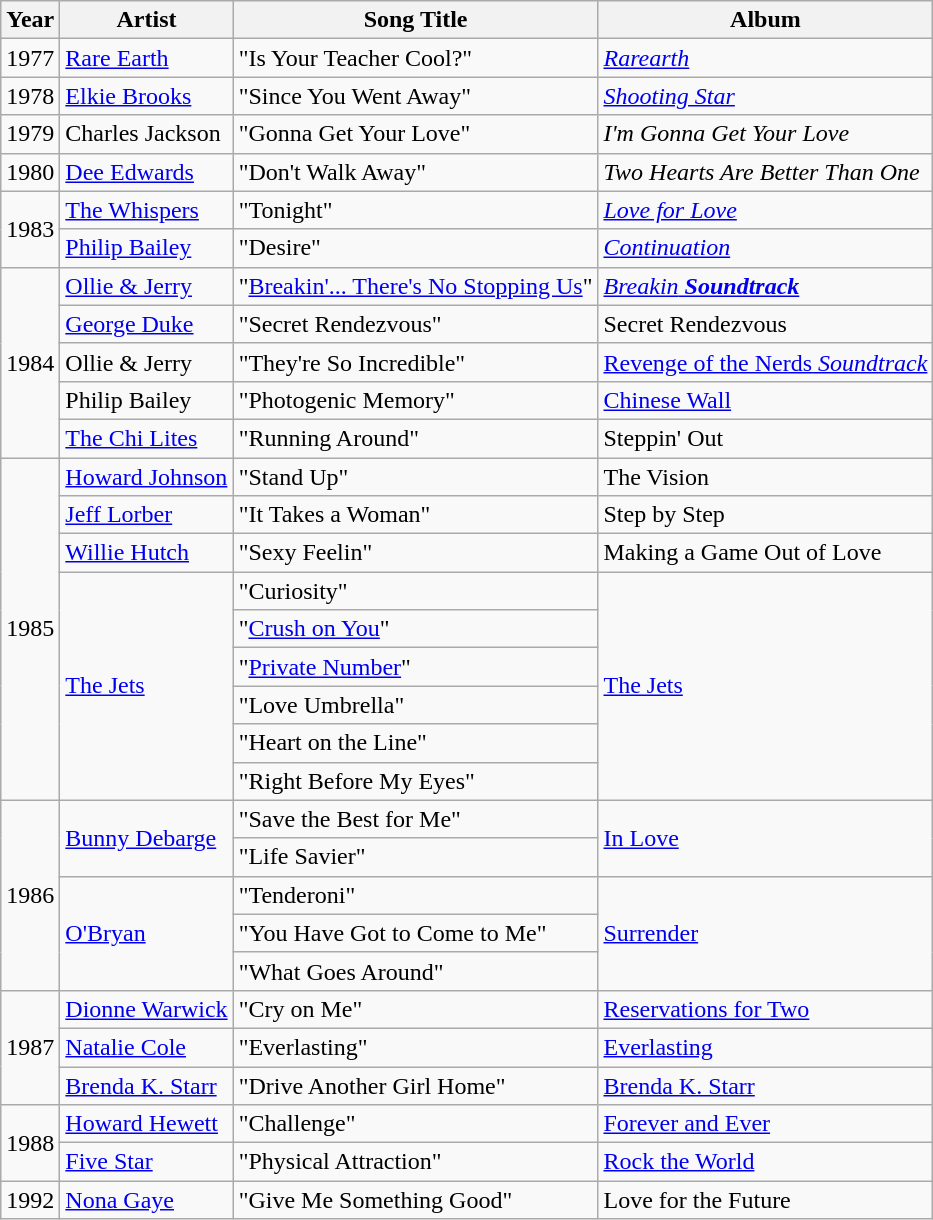<table class="wikitable">
<tr>
<th>Year</th>
<th>Artist</th>
<th>Song Title</th>
<th>Album</th>
</tr>
<tr>
<td align=center>1977</td>
<td><a href='#'>Rare Earth</a></td>
<td>"Is Your Teacher Cool?"</td>
<td><em><a href='#'>Rarearth</a></em></td>
</tr>
<tr>
<td align=center>1978</td>
<td><a href='#'>Elkie Brooks</a></td>
<td>"Since You Went Away"</td>
<td><em><a href='#'>Shooting Star</a></em></td>
</tr>
<tr>
<td align=center>1979</td>
<td>Charles Jackson</td>
<td>"Gonna Get Your Love"</td>
<td><em>I'm Gonna Get Your Love</em></td>
</tr>
<tr>
<td align=center>1980</td>
<td><a href='#'>Dee Edwards</a></td>
<td>"Don't Walk Away"</td>
<td><em>Two Hearts Are Better Than One</em></td>
</tr>
<tr>
<td align=center rowspan="2">1983</td>
<td><a href='#'>The Whispers</a></td>
<td>"Tonight"</td>
<td><em><a href='#'>Love for Love</a></em></td>
</tr>
<tr>
<td><a href='#'>Philip Bailey</a></td>
<td>"Desire"</td>
<td><em><a href='#'>Continuation</a></em></td>
</tr>
<tr>
<td align=center rowspan="5">1984</td>
<td><a href='#'>Ollie & Jerry</a></td>
<td>"<a href='#'>Breakin'... There's No Stopping Us</a>"</td>
<td><a href='#'><em>Breakin<strong> Soundtrack</a></td>
</tr>
<tr>
<td><a href='#'>George Duke</a></td>
<td>"Secret Rendezvous"</td>
<td></em>Secret Rendezvous<em></td>
</tr>
<tr>
<td>Ollie & Jerry</td>
<td>"They're So Incredible"</td>
<td><a href='#'></em>Revenge of the Nerds<em> Soundtrack</a></td>
</tr>
<tr>
<td>Philip Bailey</td>
<td>"Photogenic Memory"</td>
<td></em><a href='#'>Chinese Wall</a><em></td>
</tr>
<tr>
<td><a href='#'>The Chi Lites</a></td>
<td>"Running Around"</td>
<td></em>Steppin' Out	<em></td>
</tr>
<tr>
<td align=center rowspan="9">1985</td>
<td><a href='#'>Howard Johnson</a></td>
<td>"Stand Up"</td>
<td></em>The Vision<em></td>
</tr>
<tr>
<td><a href='#'>Jeff Lorber</a></td>
<td>"It Takes a Woman"</td>
<td></em>Step by Step<em></td>
</tr>
<tr>
<td><a href='#'>Willie Hutch</a></td>
<td>"Sexy Feelin"</td>
<td></em>Making a Game Out of Love<em></td>
</tr>
<tr>
<td rowspan="6"><a href='#'>The Jets</a></td>
<td>"Curiosity"</td>
<td rowspan="6"></em><a href='#'>The Jets</a><em></td>
</tr>
<tr>
<td>"<a href='#'>Crush on You</a>"</td>
</tr>
<tr>
<td>"<a href='#'>Private Number</a>"</td>
</tr>
<tr>
<td>"Love Umbrella"</td>
</tr>
<tr>
<td>"Heart on the Line"</td>
</tr>
<tr>
<td>"Right Before My Eyes"</td>
</tr>
<tr>
<td align=center rowspan="5">1986</td>
<td rowspan="2"><a href='#'>Bunny Debarge</a></td>
<td>"Save the Best for Me"</td>
<td rowspan="2"></em><a href='#'>In Love</a><em></td>
</tr>
<tr>
<td>"Life Savier"</td>
</tr>
<tr>
<td rowspan="3"><a href='#'>O'Bryan</a></td>
<td>"Tenderoni"</td>
<td rowspan="3"></em><a href='#'>Surrender</a><em></td>
</tr>
<tr>
<td>"You Have Got to Come to Me"</td>
</tr>
<tr>
<td>"What Goes Around"</td>
</tr>
<tr>
<td align=center rowspan="3">1987</td>
<td><a href='#'>Dionne Warwick</a></td>
<td>"Cry on Me"</td>
<td></em><a href='#'>Reservations for Two</a><em></td>
</tr>
<tr>
<td><a href='#'>Natalie Cole</a></td>
<td>"Everlasting"</td>
<td></em><a href='#'>Everlasting</a><em></td>
</tr>
<tr>
<td><a href='#'>Brenda K. Starr</a></td>
<td>"Drive Another Girl Home"</td>
<td></em><a href='#'>Brenda K. Starr</a><em></td>
</tr>
<tr>
<td align=center rowspan="2">1988</td>
<td><a href='#'>Howard Hewett</a></td>
<td>"Challenge"</td>
<td></em><a href='#'>Forever and Ever</a><em></td>
</tr>
<tr>
<td><a href='#'>Five Star</a></td>
<td>"Physical Attraction"</td>
<td></em><a href='#'>Rock the World</a><em></td>
</tr>
<tr>
<td align=center>1992</td>
<td><a href='#'>Nona Gaye</a></td>
<td>"Give Me Something Good"</td>
<td></em>Love for the Future<em></td>
</tr>
</table>
